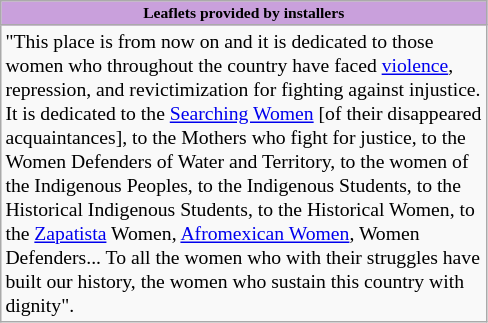<table class="wikitable floatright"; style="width: 325px">
<tr>
<th style="background: #C9A0DC; font-size: 65%">Leaflets provided by installers</th>
</tr>
<tr>
<td style="font-size: 82%">"This place is from now on  and it is dedicated to those women who throughout the country have faced <a href='#'>violence</a>, repression, and revictimization for fighting against injustice. It is dedicated to the <a href='#'>Searching Women</a> [of their disappeared acquaintances], to the Mothers who fight for justice, to the Women Defenders of Water and Territory, to the women of the Indigenous Peoples, to the Indigenous Students, to the Historical Indigenous Students, to the Historical Women, to the <a href='#'>Zapatista</a> Women, <a href='#'>Afromexican Women</a>, Women Defenders... To all the women who with their struggles have built our history, the women who sustain this country with dignity".</td>
</tr>
</table>
